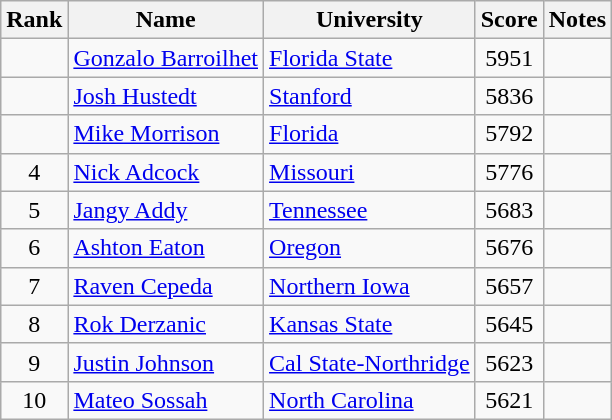<table class="wikitable sortable" style="text-align:center">
<tr>
<th>Rank</th>
<th>Name</th>
<th>University</th>
<th>Score</th>
<th>Notes</th>
</tr>
<tr>
<td></td>
<td align=left><a href='#'>Gonzalo Barroilhet</a> </td>
<td align=left><a href='#'>Florida State</a></td>
<td>5951</td>
<td></td>
</tr>
<tr>
<td></td>
<td align=left><a href='#'>Josh Hustedt</a></td>
<td align="left"><a href='#'>Stanford</a></td>
<td>5836</td>
<td></td>
</tr>
<tr>
<td></td>
<td align=left><a href='#'>Mike Morrison</a></td>
<td align="left"><a href='#'>Florida</a></td>
<td>5792</td>
<td></td>
</tr>
<tr>
<td>4</td>
<td align=left><a href='#'>Nick Adcock</a></td>
<td align="left"><a href='#'>Missouri</a></td>
<td>5776</td>
<td></td>
</tr>
<tr>
<td>5</td>
<td align=left><a href='#'>Jangy Addy</a> </td>
<td align=left><a href='#'>Tennessee</a></td>
<td>5683</td>
<td></td>
</tr>
<tr>
<td>6</td>
<td align=left><a href='#'>Ashton Eaton</a></td>
<td align=left><a href='#'>Oregon</a></td>
<td>5676</td>
<td></td>
</tr>
<tr>
<td>7</td>
<td align=left><a href='#'>Raven Cepeda</a></td>
<td align="left"><a href='#'>Northern Iowa</a></td>
<td>5657</td>
<td></td>
</tr>
<tr>
<td>8</td>
<td align=left><a href='#'>Rok Derzanic</a></td>
<td align="left"><a href='#'>Kansas State</a></td>
<td>5645</td>
<td></td>
</tr>
<tr>
<td>9</td>
<td align=left><a href='#'>Justin Johnson</a></td>
<td align="left"><a href='#'>Cal State-Northridge</a></td>
<td>5623</td>
<td></td>
</tr>
<tr>
<td>10</td>
<td align=left><a href='#'>Mateo Sossah</a></td>
<td align="left"><a href='#'>North Carolina</a></td>
<td>5621</td>
<td></td>
</tr>
</table>
